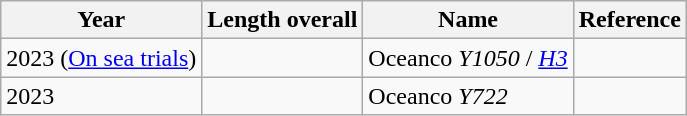<table class="wikitable sortable">
<tr style="vertical-align:top">
<th>Year</th>
<th>Length overall</th>
<th>Name</th>
<th>Reference</th>
</tr>
<tr>
<td>2023 (<a href='#'>On sea trials</a>)</td>
<td></td>
<td>Oceanco <em>Y1050</em> / <em><a href='#'>H3</a></em></td>
<td></td>
</tr>
<tr>
<td>2023</td>
<td></td>
<td>Oceanco <em>Y722</em></td>
<td></td>
</tr>
</table>
